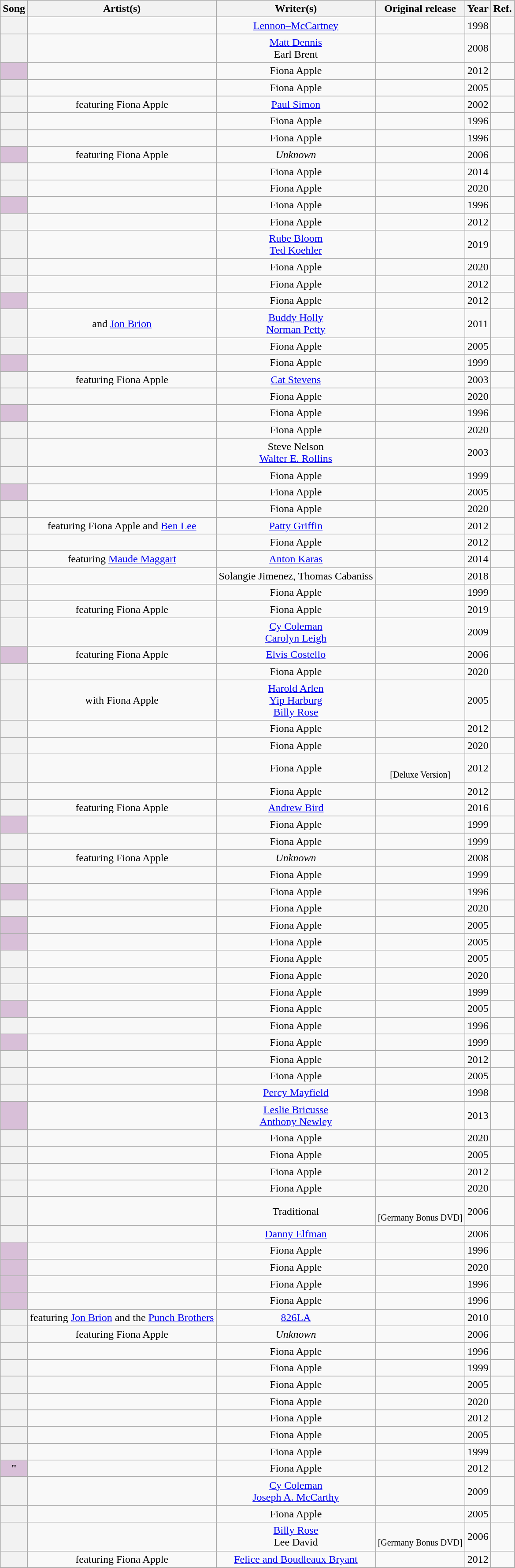<table class="wikitable sortable plainrowheaders" style="text-align:center;">
<tr>
<th scope="col">Song</th>
<th scope="col">Artist(s)</th>
<th scope="col" class="unsortable">Writer(s)</th>
<th scope="col">Original release</th>
<th scope="col">Year</th>
<th scope="col" class="unsortable">Ref.</th>
</tr>
<tr>
<th scope=row></th>
<td></td>
<td><a href='#'>Lennon–McCartney</a></td>
<td></td>
<td>1998</td>
<td></td>
</tr>
<tr>
<th scope=row></th>
<td></td>
<td><a href='#'>Matt Dennis</a><br>Earl Brent</td>
<td></td>
<td>2008</td>
<td><br></td>
</tr>
<tr>
<th scope=row style="background-color:#D8BFD8"> </th>
<td></td>
<td>Fiona Apple</td>
<td></td>
<td>2012</td>
<td></td>
</tr>
<tr>
<th scope=row></th>
<td></td>
<td>Fiona Apple</td>
<td></td>
<td>2005</td>
<td></td>
</tr>
<tr>
<th scope=row></th>
<td> featuring Fiona Apple</td>
<td><a href='#'>Paul Simon</a></td>
<td></td>
<td>2002</td>
<td></td>
</tr>
<tr>
<th scope=row></th>
<td></td>
<td>Fiona Apple</td>
<td></td>
<td>1996</td>
<td></td>
</tr>
<tr>
<th scope=row></th>
<td></td>
<td>Fiona Apple</td>
<td></td>
<td>1996</td>
<td></td>
</tr>
<tr>
<th scope=row style="background-color:#D8BFD8"> </th>
<td> featuring Fiona Apple</td>
<td><em>Unknown</em></td>
<td></td>
<td>2006</td>
<td></td>
</tr>
<tr>
<th scope=row></th>
<td></td>
<td>Fiona Apple</td>
<td></td>
<td>2014</td>
<td></td>
</tr>
<tr>
<th scope=row></th>
<td></td>
<td>Fiona Apple</td>
<td></td>
<td>2020</td>
<td></td>
</tr>
<tr>
<th scope=row style="background-color:#D8BFD8"> </th>
<td></td>
<td>Fiona Apple</td>
<td></td>
<td>1996</td>
<td></td>
</tr>
<tr>
<th scope=row></th>
<td></td>
<td>Fiona Apple</td>
<td></td>
<td>2012</td>
<td></td>
</tr>
<tr>
<th scope=row></th>
<td></td>
<td><a href='#'>Rube Bloom</a><br> <a href='#'>Ted Koehler</a></td>
<td></td>
<td>2019</td>
<td></td>
</tr>
<tr>
<th scope=row></th>
<td></td>
<td>Fiona Apple</td>
<td></td>
<td>2020</td>
<td></td>
</tr>
<tr>
<th scope=row></th>
<td></td>
<td>Fiona Apple</td>
<td></td>
<td>2012</td>
<td><br></td>
</tr>
<tr>
<th scope=row style="background-color:#D8BFD8"> </th>
<td></td>
<td>Fiona Apple</td>
<td></td>
<td>2012</td>
<td></td>
</tr>
<tr>
<th scope=row></th>
<td> and <a href='#'>Jon Brion</a></td>
<td><a href='#'>Buddy Holly</a><br><a href='#'>Norman Petty</a></td>
<td></td>
<td>2011</td>
<td></td>
</tr>
<tr>
<th scope=row></th>
<td></td>
<td>Fiona Apple</td>
<td></td>
<td>2005</td>
<td></td>
</tr>
<tr>
<th scope=row style="background-color:#D8BFD8"> </th>
<td></td>
<td>Fiona Apple</td>
<td></td>
<td>1999</td>
<td></td>
</tr>
<tr>
<th scope=row></th>
<td> featuring Fiona Apple</td>
<td><a href='#'>Cat Stevens</a></td>
<td></td>
<td>2003</td>
<td></td>
</tr>
<tr>
<th scope=row></th>
<td></td>
<td>Fiona Apple</td>
<td></td>
<td>2020</td>
<td></td>
</tr>
<tr>
<th scope=row style="background-color:#D8BFD8"> </th>
<td></td>
<td>Fiona Apple</td>
<td></td>
<td>1996</td>
<td></td>
</tr>
<tr>
<th scope=row></th>
<td></td>
<td>Fiona Apple</td>
<td></td>
<td>2020</td>
<td></td>
</tr>
<tr>
<th scope=row></th>
<td></td>
<td>Steve Nelson<br><a href='#'>Walter E. Rollins</a></td>
<td></td>
<td>2003</td>
<td></td>
</tr>
<tr>
<th scope=row></th>
<td></td>
<td>Fiona Apple</td>
<td></td>
<td>1999</td>
<td></td>
</tr>
<tr>
<th scope=row style="background-color:#D8BFD8"> </th>
<td></td>
<td>Fiona Apple</td>
<td></td>
<td>2005</td>
<td></td>
</tr>
<tr>
<th scope=row></th>
<td></td>
<td>Fiona Apple</td>
<td></td>
<td>2020</td>
<td></td>
</tr>
<tr>
<th scope=row></th>
<td> featuring Fiona Apple and <a href='#'>Ben Lee</a></td>
<td><a href='#'>Patty Griffin</a></td>
<td></td>
<td>2012</td>
<td><br></td>
</tr>
<tr>
<th scope=row></th>
<td></td>
<td>Fiona Apple</td>
<td></td>
<td>2012</td>
<td></td>
</tr>
<tr>
<th scope=row></th>
<td> featuring <a href='#'>Maude Maggart</a></td>
<td><a href='#'>Anton Karas</a></td>
<td></td>
<td>2014</td>
<td></td>
</tr>
<tr>
<th scope=row></th>
<td></td>
<td>Solangie Jimenez, Thomas Cabaniss</td>
<td></td>
<td>2018</td>
<td></td>
</tr>
<tr>
<th scope=row></th>
<td></td>
<td>Fiona Apple</td>
<td></td>
<td>1999</td>
<td></td>
</tr>
<tr>
<th scope=row></th>
<td> featuring Fiona Apple</td>
<td>Fiona Apple</td>
<td></td>
<td>2019</td>
<td></td>
</tr>
<tr>
<th scope=row></th>
<td></td>
<td><a href='#'>Cy Coleman</a><br><a href='#'>Carolyn Leigh</a></td>
<td></td>
<td>2009</td>
<td><br></td>
</tr>
<tr>
<th scope=row style="background-color:#D8BFD8"> </th>
<td> featuring Fiona Apple</td>
<td><a href='#'>Elvis Costello</a></td>
<td></td>
<td>2006</td>
<td></td>
</tr>
<tr>
<th scope=row></th>
<td></td>
<td>Fiona Apple</td>
<td></td>
<td>2020</td>
<td></td>
</tr>
<tr>
<th scope=row></th>
<td> with Fiona Apple</td>
<td><a href='#'>Harold Arlen</a><br><a href='#'>Yip Harburg</a><br><a href='#'>Billy Rose</a></td>
<td></td>
<td>2005</td>
<td></td>
</tr>
<tr>
<th scope=row></th>
<td></td>
<td>Fiona Apple</td>
<td></td>
<td>2012</td>
<td></td>
</tr>
<tr>
<th scope=row></th>
<td></td>
<td>Fiona Apple</td>
<td></td>
<td>2020</td>
<td></td>
</tr>
<tr>
<th scope=row></th>
<td></td>
<td>Fiona Apple</td>
<td><br><small>[Deluxe Version]</small></td>
<td>2012</td>
<td></td>
</tr>
<tr>
<th scope=row></th>
<td></td>
<td>Fiona Apple</td>
<td></td>
<td>2012</td>
<td></td>
</tr>
<tr>
<th scope=row></th>
<td> featuring Fiona Apple</td>
<td><a href='#'>Andrew Bird</a></td>
<td></td>
<td>2016</td>
<td></td>
</tr>
<tr>
<th scope=row style="background-color:#D8BFD8"> </th>
<td></td>
<td>Fiona Apple</td>
<td></td>
<td>1999</td>
<td></td>
</tr>
<tr>
<th scope=row></th>
<td></td>
<td>Fiona Apple</td>
<td></td>
<td>1999</td>
<td></td>
</tr>
<tr>
<th scope=row></th>
<td> featuring Fiona Apple</td>
<td><em>Unknown</em></td>
<td></td>
<td>2008</td>
<td><br></td>
</tr>
<tr>
<th scope=row></th>
<td></td>
<td>Fiona Apple</td>
<td></td>
<td>1999</td>
<td></td>
</tr>
<tr>
<th scope=row style="background-color:#D8BFD8"> </th>
<td></td>
<td>Fiona Apple</td>
<td></td>
<td>1996</td>
<td></td>
</tr>
<tr>
<th scope=row></th>
<td></td>
<td>Fiona Apple</td>
<td></td>
<td>2020</td>
<td></td>
</tr>
<tr>
<th scope=row style="background-color:#D8BFD8"> </th>
<td></td>
<td>Fiona Apple</td>
<td></td>
<td>2005</td>
<td></td>
</tr>
<tr>
<th scope=row style="background-color:#D8BFD8"> </th>
<td></td>
<td>Fiona Apple</td>
<td></td>
<td>2005</td>
<td></td>
</tr>
<tr>
<th scope=row></th>
<td></td>
<td>Fiona Apple</td>
<td></td>
<td>2005</td>
<td></td>
</tr>
<tr>
<th scope=row></th>
<td></td>
<td>Fiona Apple</td>
<td></td>
<td>2020</td>
<td></td>
</tr>
<tr>
<th scope=row></th>
<td></td>
<td>Fiona Apple</td>
<td></td>
<td>1999</td>
<td></td>
</tr>
<tr>
<th scope=row style="background-color:#D8BFD8"> </th>
<td></td>
<td>Fiona Apple</td>
<td></td>
<td>2005</td>
<td></td>
</tr>
<tr>
<th scope=row></th>
<td></td>
<td>Fiona Apple</td>
<td></td>
<td>1996</td>
<td></td>
</tr>
<tr>
<th scope=row style="background-color:#D8BFD8"> </th>
<td></td>
<td>Fiona Apple</td>
<td></td>
<td>1999</td>
<td></td>
</tr>
<tr>
<th scope=row></th>
<td></td>
<td>Fiona Apple</td>
<td></td>
<td>2012</td>
<td></td>
</tr>
<tr>
<th scope=row></th>
<td></td>
<td>Fiona Apple</td>
<td></td>
<td>2005</td>
<td></td>
</tr>
<tr>
<th scope=row></th>
<td></td>
<td><a href='#'>Percy Mayfield</a></td>
<td></td>
<td>1998</td>
<td></td>
</tr>
<tr>
<th scope=row style="background-color:#D8BFD8"></th>
<td></td>
<td><a href='#'>Leslie Bricusse</a><br><a href='#'>Anthony Newley</a></td>
<td></td>
<td>2013</td>
<td></td>
</tr>
<tr>
<th scope=row></th>
<td></td>
<td>Fiona Apple</td>
<td></td>
<td>2020</td>
<td></td>
</tr>
<tr>
<th scope=row></th>
<td></td>
<td>Fiona Apple</td>
<td></td>
<td>2005</td>
<td></td>
</tr>
<tr>
<th scope=row></th>
<td></td>
<td>Fiona Apple</td>
<td></td>
<td>2012</td>
<td></td>
</tr>
<tr>
<th scope=row></th>
<td></td>
<td>Fiona Apple</td>
<td></td>
<td>2020</td>
<td></td>
</tr>
<tr>
<th scope=row></th>
<td></td>
<td>Traditional</td>
<td><br><small>[Germany Bonus DVD]</small></td>
<td>2006</td>
<td></td>
</tr>
<tr>
<th scope=row></th>
<td></td>
<td><a href='#'>Danny Elfman</a></td>
<td></td>
<td>2006</td>
<td></td>
</tr>
<tr>
<th scope=row style="background-color:#D8BFD8"> </th>
<td></td>
<td>Fiona Apple</td>
<td></td>
<td>1996</td>
<td></td>
</tr>
<tr>
<th scope=row style="background-color:#D8BFD8"> </th>
<td></td>
<td>Fiona Apple</td>
<td></td>
<td>2020</td>
<td></td>
</tr>
<tr>
<th scope=row style="background-color:#D8BFD8"> </th>
<td></td>
<td>Fiona Apple</td>
<td></td>
<td>1996</td>
<td></td>
</tr>
<tr>
<th scope=row style="background-color:#D8BFD8"> </th>
<td></td>
<td>Fiona Apple</td>
<td></td>
<td>1996</td>
<td></td>
</tr>
<tr>
<th scope=row></th>
<td> featuring <a href='#'>Jon Brion</a> and the <a href='#'>Punch Brothers</a></td>
<td><a href='#'>826LA</a></td>
<td></td>
<td>2010</td>
<td><br></td>
</tr>
<tr>
<th scope=row></th>
<td> featuring Fiona Apple</td>
<td><em>Unknown</em></td>
<td></td>
<td>2006</td>
<td></td>
</tr>
<tr>
<th scope=row></th>
<td></td>
<td>Fiona Apple</td>
<td></td>
<td>1996</td>
<td></td>
</tr>
<tr>
<th scope=row></th>
<td></td>
<td>Fiona Apple</td>
<td></td>
<td>1999</td>
<td></td>
</tr>
<tr>
<th scope=row></th>
<td></td>
<td>Fiona Apple</td>
<td></td>
<td>2005</td>
<td></td>
</tr>
<tr>
<th scope=row></th>
<td></td>
<td>Fiona Apple</td>
<td></td>
<td>2020</td>
<td></td>
</tr>
<tr>
<th scope=row></th>
<td></td>
<td>Fiona Apple</td>
<td></td>
<td>2012</td>
<td></td>
</tr>
<tr>
<th scope=row></th>
<td></td>
<td>Fiona Apple</td>
<td></td>
<td>2005</td>
<td></td>
</tr>
<tr>
<th scope=row></th>
<td></td>
<td>Fiona Apple</td>
<td></td>
<td>1999</td>
<td></td>
</tr>
<tr>
<th scope=row style="background-color:#D8BFD8">" </th>
<td></td>
<td>Fiona Apple</td>
<td></td>
<td>2012</td>
<td></td>
</tr>
<tr>
<th scope=row></th>
<td></td>
<td><a href='#'>Cy Coleman</a><br><a href='#'>Joseph A. McCarthy</a></td>
<td></td>
<td>2009</td>
<td><br></td>
</tr>
<tr>
<th scope=row></th>
<td></td>
<td>Fiona Apple</td>
<td></td>
<td>2005</td>
<td></td>
</tr>
<tr>
<th scope=row></th>
<td></td>
<td><a href='#'>Billy Rose</a><br>Lee David</td>
<td><br><small>[Germany Bonus DVD]</small></td>
<td>2006</td>
<td></td>
</tr>
<tr>
<th scope=row></th>
<td> featuring Fiona Apple</td>
<td><a href='#'>Felice and Boudleaux Bryant</a></td>
<td></td>
<td>2012</td>
<td></td>
</tr>
<tr>
</tr>
</table>
